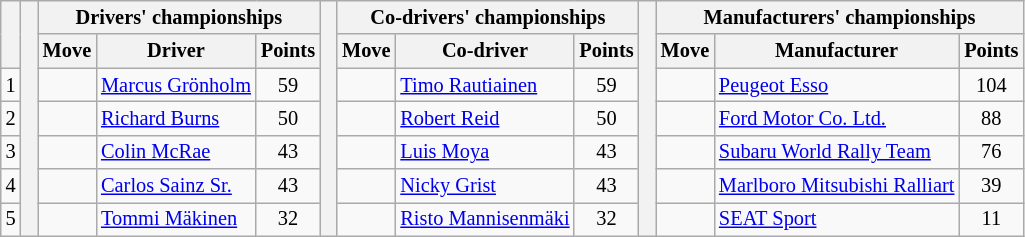<table class="wikitable" style="font-size:85%;">
<tr>
<th rowspan="2"></th>
<th rowspan="7" style="width:5px;"></th>
<th colspan="3">Drivers' championships</th>
<th rowspan="7" style="width:5px;"></th>
<th colspan="3" nowrap="">Co-drivers' championships</th>
<th rowspan="7" style="width:5px;"></th>
<th colspan="3" nowrap="">Manufacturers' championships</th>
</tr>
<tr>
<th>Move</th>
<th>Driver</th>
<th>Points</th>
<th>Move</th>
<th>Co-driver</th>
<th>Points</th>
<th>Move</th>
<th>Manufacturer</th>
<th>Points</th>
</tr>
<tr>
<td align="center">1</td>
<td align="center"></td>
<td> <a href='#'>Marcus Grönholm</a></td>
<td align="center">59</td>
<td align="center"></td>
<td> <a href='#'>Timo Rautiainen</a></td>
<td align="center">59</td>
<td align="center"></td>
<td> <a href='#'>Peugeot Esso</a></td>
<td align="center">104</td>
</tr>
<tr>
<td align="center">2</td>
<td align="center"></td>
<td> <a href='#'>Richard Burns</a></td>
<td align="center">50</td>
<td align="center"></td>
<td> <a href='#'>Robert Reid</a></td>
<td align="center">50</td>
<td align="center"></td>
<td> <a href='#'>Ford Motor Co. Ltd.</a></td>
<td align="center">88</td>
</tr>
<tr>
<td align="center">3</td>
<td align="center"></td>
<td> <a href='#'>Colin McRae</a></td>
<td align="center">43</td>
<td align="center"></td>
<td> <a href='#'>Luis Moya</a></td>
<td align="center">43</td>
<td align="center"></td>
<td> <a href='#'>Subaru World Rally Team</a></td>
<td align="center">76</td>
</tr>
<tr>
<td align="center">4</td>
<td align="center"></td>
<td> <a href='#'>Carlos Sainz Sr.</a></td>
<td align="center">43</td>
<td align="center"></td>
<td> <a href='#'>Nicky Grist</a></td>
<td align="center">43</td>
<td align="center"></td>
<td> <a href='#'>Marlboro Mitsubishi Ralliart</a></td>
<td align="center">39</td>
</tr>
<tr>
<td align="center">5</td>
<td align="center"></td>
<td> <a href='#'>Tommi Mäkinen</a></td>
<td align="center">32</td>
<td align="center"></td>
<td> <a href='#'>Risto Mannisenmäki</a></td>
<td align="center">32</td>
<td align="center"></td>
<td> <a href='#'>SEAT Sport</a></td>
<td align="center">11</td>
</tr>
</table>
